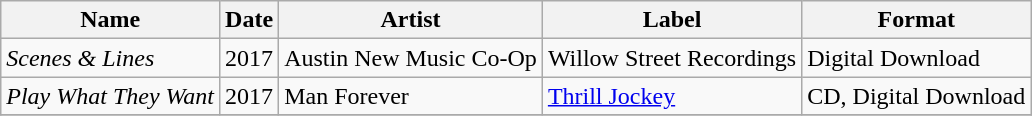<table class="wikitable">
<tr>
<th>Name</th>
<th>Date</th>
<th>Artist</th>
<th>Label</th>
<th>Format</th>
</tr>
<tr>
<td><em>Scenes & Lines</em></td>
<td>2017</td>
<td>Austin New Music Co-Op</td>
<td>Willow Street Recordings</td>
<td>Digital Download</td>
</tr>
<tr>
<td><em>Play What They Want</em></td>
<td>2017</td>
<td>Man Forever</td>
<td><a href='#'>Thrill Jockey</a></td>
<td>CD, Digital Download</td>
</tr>
<tr>
</tr>
</table>
